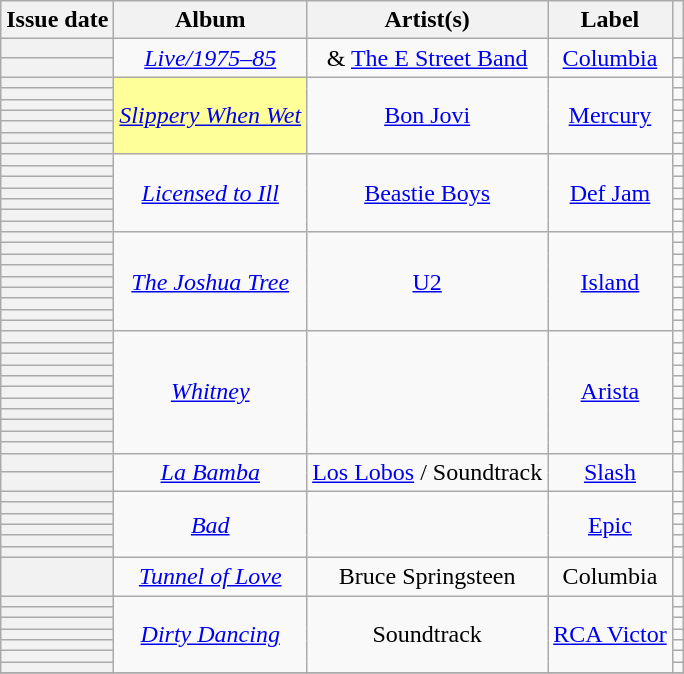<table class="wikitable sortable plainrowheaders" style="text-align: center">
<tr>
<th scope=col>Issue date</th>
<th scope=col>Album</th>
<th scope=col>Artist(s)</th>
<th scope=col>Label</th>
<th scope=col class="unsortable"></th>
</tr>
<tr>
<th scope="row"></th>
<td style="text-align: center;" rowspan=2><em><a href='#'>Live/1975–85</a></em></td>
<td style="text-align: center;" rowspan=2> & <a href='#'>The E Street Band</a></td>
<td style="text-align: center;" rowspan=2><a href='#'>Columbia</a></td>
<td></td>
</tr>
<tr>
<th scope="row"></th>
<td></td>
</tr>
<tr>
<th scope="row"></th>
<td bgcolor=#FFFF99 style="text-align: center;" rowspan=7><em><a href='#'>Slippery When Wet</a></em> </td>
<td style="text-align: center;" rowspan=7><a href='#'>Bon Jovi</a></td>
<td style="text-align: center;" rowspan=7><a href='#'>Mercury</a></td>
<td></td>
</tr>
<tr>
<th scope="row"></th>
<td></td>
</tr>
<tr>
<th scope="row"></th>
<td></td>
</tr>
<tr>
<th scope="row"></th>
<td></td>
</tr>
<tr>
<th scope="row"></th>
<td></td>
</tr>
<tr>
<th scope="row"></th>
<td></td>
</tr>
<tr>
<th scope="row"></th>
<td></td>
</tr>
<tr>
<th scope="row"></th>
<td style="text-align: center;" rowspan=7><em><a href='#'>Licensed to Ill</a></em></td>
<td style="text-align: center;" rowspan=7><a href='#'>Beastie Boys</a></td>
<td style="text-align: center;" rowspan=7><a href='#'>Def Jam</a></td>
<td></td>
</tr>
<tr>
<th scope="row"></th>
<td></td>
</tr>
<tr>
<th scope="row"></th>
<td></td>
</tr>
<tr>
<th scope="row"></th>
<td></td>
</tr>
<tr>
<th scope="row"></th>
<td></td>
</tr>
<tr>
<th scope="row"></th>
<td></td>
</tr>
<tr>
<th scope="row"></th>
<td></td>
</tr>
<tr>
<th scope="row"></th>
<td style="text-align: center;" rowspan=9><em><a href='#'>The Joshua Tree</a></em></td>
<td style="text-align: center;" rowspan=9><a href='#'>U2</a></td>
<td style="text-align: center;" rowspan=9><a href='#'>Island</a></td>
<td></td>
</tr>
<tr>
<th scope="row"></th>
<td></td>
</tr>
<tr>
<th scope="row"></th>
<td></td>
</tr>
<tr>
<th scope="row"></th>
<td></td>
</tr>
<tr>
<th scope="row"></th>
<td></td>
</tr>
<tr>
<th scope="row"></th>
<td></td>
</tr>
<tr>
<th scope="row"></th>
<td></td>
</tr>
<tr>
<th scope="row"></th>
<td></td>
</tr>
<tr>
<th scope="row"></th>
<td></td>
</tr>
<tr>
<th scope="row"></th>
<td style="text-align: center;" rowspan=11><em><a href='#'>Whitney</a></em></td>
<td style="text-align: center;" rowspan=11></td>
<td style="text-align: center;" rowspan=11><a href='#'>Arista</a></td>
<td></td>
</tr>
<tr>
<th scope="row"></th>
<td></td>
</tr>
<tr>
<th scope="row"></th>
<td></td>
</tr>
<tr>
<th scope="row"></th>
<td></td>
</tr>
<tr>
<th scope="row"></th>
<td></td>
</tr>
<tr>
<th scope="row"></th>
<td></td>
</tr>
<tr>
<th scope="row"></th>
<td></td>
</tr>
<tr>
<th scope="row"></th>
<td></td>
</tr>
<tr>
<th scope="row"></th>
<td></td>
</tr>
<tr>
<th scope="row"></th>
<td></td>
</tr>
<tr>
<th scope="row"></th>
<td></td>
</tr>
<tr>
<th scope="row"></th>
<td style="text-align: center;" rowspan=2><em><a href='#'>La Bamba</a></em></td>
<td style="text-align: center;" rowspan=2><a href='#'>Los Lobos</a> / Soundtrack</td>
<td style="text-align: center;" rowspan=2><a href='#'>Slash</a></td>
<td></td>
</tr>
<tr>
<th scope="row"></th>
<td></td>
</tr>
<tr>
<th scope="row"></th>
<td style="text-align: center;" rowspan=6><em><a href='#'>Bad</a></em></td>
<td style="text-align: center;" rowspan=6></td>
<td style="text-align: center;" rowspan=6><a href='#'>Epic</a></td>
<td></td>
</tr>
<tr>
<th scope="row"></th>
<td></td>
</tr>
<tr>
<th scope="row"></th>
<td></td>
</tr>
<tr>
<th scope="row"></th>
<td></td>
</tr>
<tr>
<th scope="row"></th>
<td></td>
</tr>
<tr>
<th scope="row"></th>
<td></td>
</tr>
<tr>
<th scope="row"></th>
<td style="text-align: center;"><em><a href='#'>Tunnel of Love</a></em></td>
<td style="text-align: center;" data-sort-value="Springsteen, Bruce">Bruce Springsteen</td>
<td style="text-align: center;">Columbia</td>
<td></td>
</tr>
<tr>
<th scope="row"></th>
<td style="text-align: center;" rowspan=7><em><a href='#'>Dirty Dancing</a></em></td>
<td style="text-align: center;" rowspan=7>Soundtrack</td>
<td style="text-align: center;" rowspan=7><a href='#'>RCA Victor</a></td>
<td></td>
</tr>
<tr>
<th scope="row"></th>
<td></td>
</tr>
<tr>
<th scope="row"></th>
<td></td>
</tr>
<tr>
<th scope="row"></th>
<td></td>
</tr>
<tr>
<th scope="row"></th>
<td></td>
</tr>
<tr>
<th scope="row"></th>
<td></td>
</tr>
<tr>
<th scope="row"></th>
<td></td>
</tr>
<tr>
</tr>
</table>
